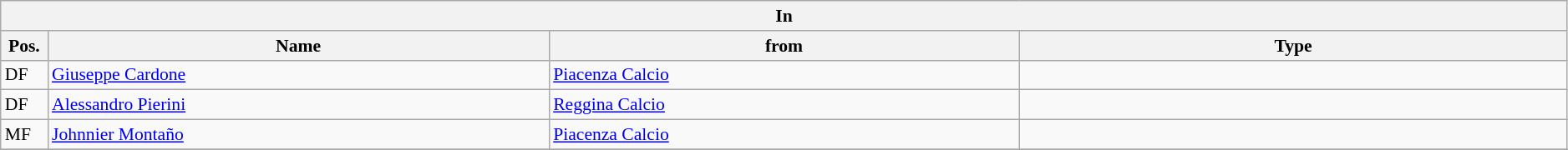<table class="wikitable" style="font-size:90%;width:99%;">
<tr>
<th colspan="4">In</th>
</tr>
<tr>
<th width=3%>Pos.</th>
<th width=32%>Name</th>
<th width=30%>from</th>
<th width=35%>Type</th>
</tr>
<tr>
<td>DF</td>
<td><a href='#'>Giuseppe Cardone</a></td>
<td><a href='#'>Piacenza Calcio</a></td>
<td></td>
</tr>
<tr>
<td>DF</td>
<td><a href='#'>Alessandro Pierini</a></td>
<td><a href='#'>Reggina Calcio</a></td>
<td></td>
</tr>
<tr>
<td>MF</td>
<td><a href='#'>Johnnier Montaño</a></td>
<td><a href='#'>Piacenza Calcio</a></td>
<td></td>
</tr>
<tr>
</tr>
</table>
